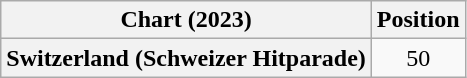<table class="wikitable sortable plainrowheaders" style="text-align:center">
<tr>
<th scope="col">Chart (2023)</th>
<th scope="col">Position</th>
</tr>
<tr>
<th scope="row">Switzerland (Schweizer Hitparade)</th>
<td>50</td>
</tr>
</table>
